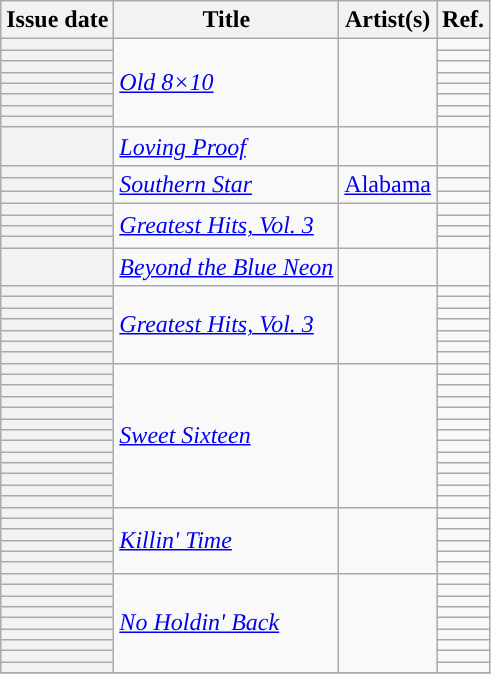<table class="wikitable sortable plainrowheaders">
<tr>
<th scope=col>Issue date</th>
<th scope=col>Title</th>
<th scope=col>Artist(s)</th>
<th scope=col class=unsortable>Ref.</th>
</tr>
<tr>
<th scope=row></th>
<td rowspan="8"><em><a href='#'>Old 8×10</a></em></td>
<td rowspan="8"></td>
<td align=center></td>
</tr>
<tr>
<th scope=row></th>
<td align=center></td>
</tr>
<tr>
<th scope=row></th>
<td align=center></td>
</tr>
<tr>
<th scope=row></th>
<td align=center></td>
</tr>
<tr>
<th scope=row></th>
<td align=center></td>
</tr>
<tr>
<th scope=row></th>
<td align=center></td>
</tr>
<tr>
<th scope=row></th>
<td align=center></td>
</tr>
<tr>
<th scope=row></th>
<td align=center></td>
</tr>
<tr>
<th scope=row></th>
<td><em><a href='#'>Loving Proof</a></em></td>
<td></td>
<td align=center></td>
</tr>
<tr>
<th scope=row></th>
<td rowspan="3"><em><a href='#'>Southern Star</a></em></td>
<td rowspan="3"><a href='#'>Alabama</a></td>
<td align=center></td>
</tr>
<tr>
<th scope=row></th>
<td align=center></td>
</tr>
<tr>
<th scope=row></th>
<td align=center></td>
</tr>
<tr>
<th scope=row></th>
<td rowspan="4"><em><a href='#'>Greatest Hits, Vol. 3</a></em></td>
<td rowspan="4"></td>
<td align=center></td>
</tr>
<tr>
<th scope=row></th>
<td align=center></td>
</tr>
<tr>
<th scope=row></th>
<td align=center></td>
</tr>
<tr>
<th scope=row></th>
<td align=center></td>
</tr>
<tr>
<th scope=row></th>
<td><em><a href='#'>Beyond the Blue Neon</a></em></td>
<td></td>
<td align=center></td>
</tr>
<tr>
<th scope=row></th>
<td rowspan="7"><em><a href='#'>Greatest Hits, Vol. 3</a></em></td>
<td rowspan="7"></td>
<td align=center></td>
</tr>
<tr>
<th scope=row></th>
<td align=center></td>
</tr>
<tr>
<th scope=row></th>
<td align=center></td>
</tr>
<tr>
<th scope=row></th>
<td align=center></td>
</tr>
<tr>
<th scope=row></th>
<td align=center></td>
</tr>
<tr>
<th scope=row></th>
<td align=center></td>
</tr>
<tr>
<th scope=row></th>
<td align=center></td>
</tr>
<tr>
<th scope=row></th>
<td rowspan="13"><em><a href='#'>Sweet Sixteen</a></em></td>
<td rowspan="13"></td>
<td align=center></td>
</tr>
<tr>
<th scope=row></th>
<td align=center></td>
</tr>
<tr>
<th scope=row></th>
<td align=center></td>
</tr>
<tr>
<th scope=row></th>
<td align=center></td>
</tr>
<tr>
<th scope=row></th>
<td align=center></td>
</tr>
<tr>
<th scope=row></th>
<td align=center></td>
</tr>
<tr>
<th scope=row></th>
<td align=center></td>
</tr>
<tr>
<th scope=row></th>
<td align=center></td>
</tr>
<tr>
<th scope=row></th>
<td align=center></td>
</tr>
<tr>
<th scope=row></th>
<td align=center></td>
</tr>
<tr>
<th scope=row></th>
<td align=center></td>
</tr>
<tr>
<th scope=row></th>
<td align=center></td>
</tr>
<tr>
<th scope=row></th>
<td align=center></td>
</tr>
<tr>
<th scope=row></th>
<td rowspan="6"><em><a href='#'>Killin' Time</a></em></td>
<td rowspan="6"></td>
<td align=center></td>
</tr>
<tr>
<th scope=row></th>
<td align=center></td>
</tr>
<tr>
<th scope=row></th>
<td align=center></td>
</tr>
<tr>
<th scope=row></th>
<td align=center></td>
</tr>
<tr>
<th scope=row></th>
<td align=center></td>
</tr>
<tr>
<th scope=row></th>
<td align=center></td>
</tr>
<tr>
<th scope=row></th>
<td rowspan="9"><em><a href='#'>No Holdin' Back</a></em></td>
<td rowspan="9"></td>
<td align=center></td>
</tr>
<tr>
<th scope=row></th>
<td align=center></td>
</tr>
<tr>
<th scope=row></th>
<td align=center></td>
</tr>
<tr>
<th scope=row></th>
<td align=center></td>
</tr>
<tr>
<th scope=row></th>
<td align=center></td>
</tr>
<tr>
<th scope=row></th>
<td align=center></td>
</tr>
<tr>
<th scope=row></th>
<td align=center></td>
</tr>
<tr>
<th scope=row></th>
<td align=center></td>
</tr>
<tr>
<th scope=row></th>
<td align=center></td>
</tr>
<tr>
</tr>
</table>
